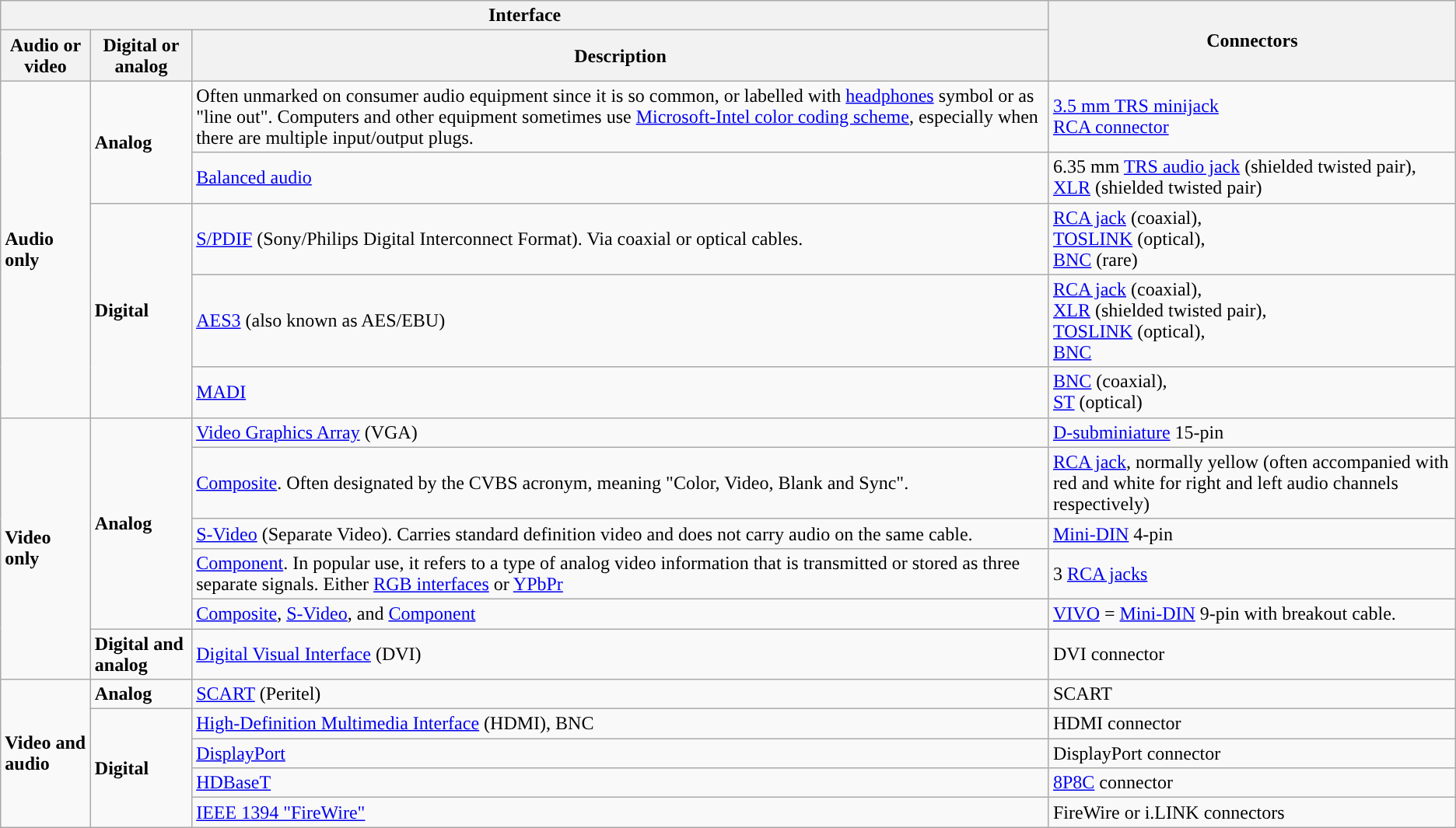<table class="wikitable">
<tr>
<th colspan=3>Interface</th>
<th rowspan=2>Connectors</th>
</tr>
<tr>
<th>Audio or video</th>
<th>Digital or analog</th>
<th>Description</th>
</tr>
<tr>
<td rowspan=5><strong>Audio only</strong></td>
<td rowspan=2><strong>Analog</strong></td>
<td>Often unmarked on consumer audio equipment since it is so common, or labelled with <a href='#'>headphones</a> symbol or as "line out".  Computers and other equipment sometimes use <a href='#'>Microsoft-Intel color coding scheme</a>, especially when there are multiple input/output plugs.</td>
<td><a href='#'>3.5 mm TRS minijack</a><br><a href='#'>RCA connector</a></td>
</tr>
<tr>
<td><a href='#'>Balanced audio</a></td>
<td>6.35 mm <a href='#'>TRS audio jack</a> (shielded twisted pair),<br><a href='#'>XLR</a> (shielded twisted pair)</td>
</tr>
<tr>
<td rowspan=3><strong>Digital</strong></td>
<td><a href='#'>S/PDIF</a> (Sony/Philips Digital Interconnect Format). Via coaxial or optical cables.</td>
<td><a href='#'>RCA jack</a> (coaxial),<br><a href='#'>TOSLINK</a> (optical),<br><a href='#'>BNC</a> (rare)</td>
</tr>
<tr>
<td><a href='#'>AES3</a> (also known as AES/EBU)</td>
<td><a href='#'>RCA jack</a> (coaxial),<br><a href='#'>XLR</a> (shielded twisted pair),<br><a href='#'>TOSLINK</a> (optical),<br><a href='#'>BNC</a></td>
</tr>
<tr>
<td><a href='#'>MADI</a></td>
<td><a href='#'>BNC</a> (coaxial),<br><a href='#'>ST</a> (optical)</td>
</tr>
<tr>
<td rowspan=6><strong>Video only</strong></td>
<td rowspan=5><strong>Analog</strong></td>
<td><a href='#'>Video Graphics Array</a> (VGA)</td>
<td><a href='#'>D-subminiature</a> 15-pin</td>
</tr>
<tr>
<td><a href='#'>Composite</a>. Often designated by the CVBS acronym, meaning "Color, Video, Blank and Sync".</td>
<td><a href='#'>RCA jack</a>, normally yellow (often accompanied with red and white for right and left audio channels respectively)</td>
</tr>
<tr>
<td><a href='#'>S-Video</a> (Separate Video). Carries standard definition video and does not carry audio on the same cable.</td>
<td><a href='#'>Mini-DIN</a> 4-pin</td>
</tr>
<tr>
<td><a href='#'>Component</a>. In popular use, it refers to a type of analog video information that is transmitted or stored as three separate signals. Either <a href='#'>RGB interfaces</a> or <a href='#'>YPbPr</a></td>
<td>3 <a href='#'>RCA jacks</a></td>
</tr>
<tr>
<td><a href='#'>Composite</a>, <a href='#'>S-Video</a>, and <a href='#'>Component</a></td>
<td><a href='#'>VIVO</a> = <a href='#'>Mini-DIN</a> 9-pin with breakout cable.</td>
</tr>
<tr>
<td><strong>Digital and analog</strong></td>
<td><a href='#'>Digital Visual Interface</a> (DVI)</td>
<td>DVI connector</td>
</tr>
<tr>
<td rowspan=5><strong>Video and audio</strong></td>
<td rowspan=1><strong>Analog</strong></td>
<td><a href='#'>SCART</a> (Peritel)</td>
<td>SCART</td>
</tr>
<tr>
<td rowspan=4><strong>Digital</strong></td>
<td><a href='#'>High-Definition Multimedia Interface</a> (HDMI), BNC</td>
<td>HDMI connector</td>
</tr>
<tr>
<td><a href='#'>DisplayPort</a></td>
<td>DisplayPort connector</td>
</tr>
<tr>
<td><a href='#'>HDBaseT</a></td>
<td><a href='#'>8P8C</a> connector</td>
</tr>
<tr>
<td><a href='#'>IEEE 1394 "FireWire"</a></td>
<td>FireWire or i.LINK connectors</td>
</tr>
</table>
